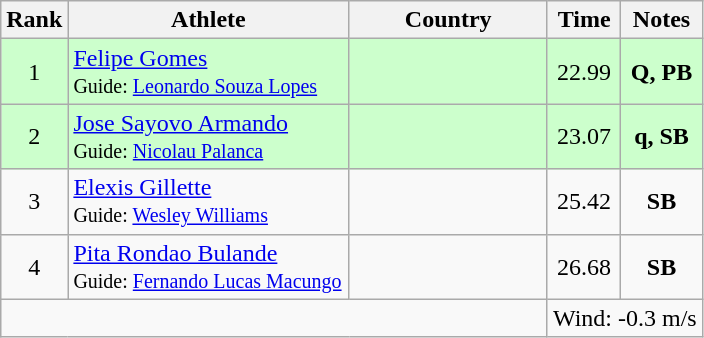<table class="wikitable sortable" style="text-align:center">
<tr>
<th>Rank</th>
<th style="width:180px">Athlete</th>
<th style="width:125px">Country</th>
<th>Time</th>
<th>Notes</th>
</tr>
<tr style="background:#cfc;">
<td>1</td>
<td style="text-align:left;"><a href='#'>Felipe Gomes</a><br><small>Guide: <a href='#'>Leonardo Souza Lopes</a></small></td>
<td style="text-align:left;"></td>
<td>22.99</td>
<td><strong>Q, PB</strong></td>
</tr>
<tr style="background:#cfc;">
<td>2</td>
<td style="text-align:left;"><a href='#'>Jose Sayovo Armando</a><br><small>Guide: <a href='#'>Nicolau Palanca</a></small></td>
<td style="text-align:left;"></td>
<td>23.07</td>
<td><strong>q, SB</strong></td>
</tr>
<tr>
<td>3</td>
<td style="text-align:left;"><a href='#'>Elexis Gillette</a><br><small>Guide: <a href='#'>Wesley Williams</a></small></td>
<td style="text-align:left;"></td>
<td>25.42</td>
<td><strong>SB</strong></td>
</tr>
<tr>
<td>4</td>
<td style="text-align:left;"><a href='#'>Pita Rondao Bulande</a><br><small>Guide: <a href='#'>Fernando Lucas Macungo</a></small></td>
<td style="text-align:left;"></td>
<td>26.68</td>
<td><strong>SB</strong></td>
</tr>
<tr class="sortbottom">
<td colspan="3"></td>
<td colspan="2">Wind: -0.3 m/s</td>
</tr>
</table>
